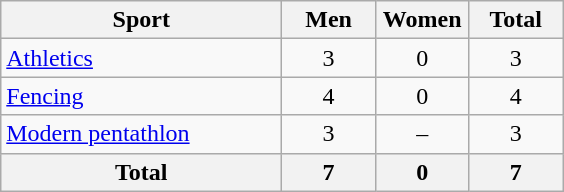<table class="wikitable sortable" style="text-align:center;">
<tr>
<th width=180>Sport</th>
<th width=55>Men</th>
<th width=55>Women</th>
<th width=55>Total</th>
</tr>
<tr>
<td align=left><a href='#'>Athletics</a></td>
<td>3</td>
<td>0</td>
<td>3</td>
</tr>
<tr>
<td align=left><a href='#'>Fencing</a></td>
<td>4</td>
<td>0</td>
<td>4</td>
</tr>
<tr>
<td align=left><a href='#'>Modern pentathlon</a></td>
<td>3</td>
<td>–</td>
<td>3</td>
</tr>
<tr>
<th>Total</th>
<th>7</th>
<th>0</th>
<th>7</th>
</tr>
</table>
